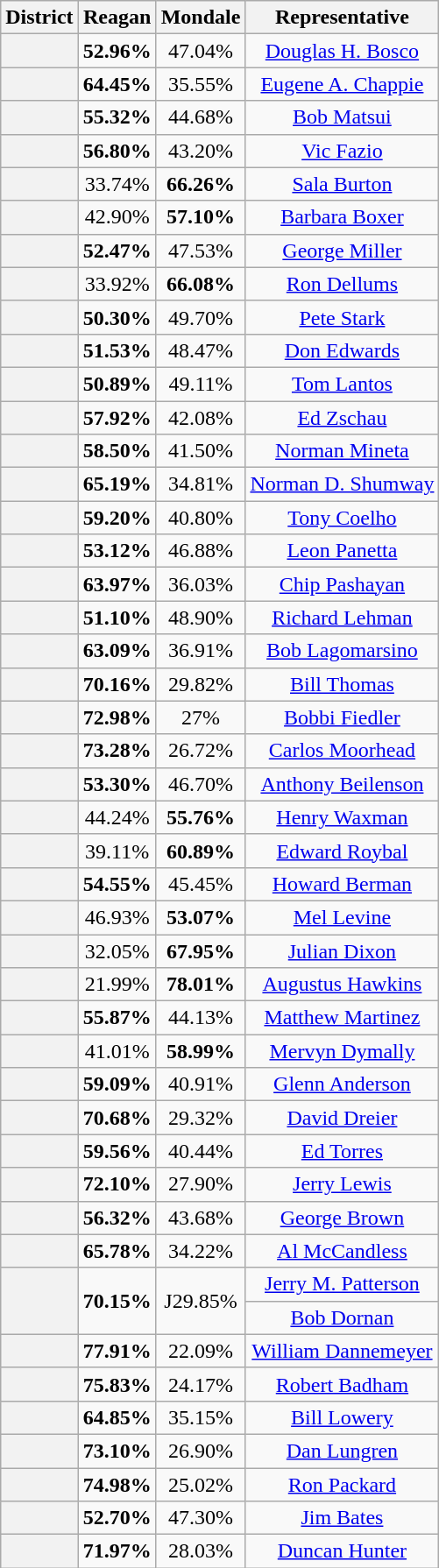<table class="wikitable sortable" style="text-align:center">
<tr>
<th>District</th>
<th>Reagan</th>
<th>Mondale</th>
<th>Representative</th>
</tr>
<tr>
<th></th>
<td><strong>52.96%</strong></td>
<td>47.04%</td>
<td><a href='#'>Douglas H. Bosco</a></td>
</tr>
<tr align=center>
<th></th>
<td><strong>64.45%</strong></td>
<td>35.55%</td>
<td><a href='#'>Eugene A. Chappie</a></td>
</tr>
<tr align=center>
<th></th>
<td><strong>55.32%</strong></td>
<td>44.68%</td>
<td><a href='#'>Bob Matsui</a></td>
</tr>
<tr align=center>
<th></th>
<td><strong>56.80%</strong></td>
<td>43.20%</td>
<td><a href='#'>Vic Fazio</a></td>
</tr>
<tr align=center>
<th></th>
<td>33.74%</td>
<td><strong>66.26%</strong></td>
<td><a href='#'>Sala Burton</a></td>
</tr>
<tr align=center>
<th></th>
<td>42.90%</td>
<td><strong>57.10%</strong></td>
<td><a href='#'>Barbara Boxer</a></td>
</tr>
<tr align=center>
<th></th>
<td><strong>52.47%</strong></td>
<td>47.53%</td>
<td><a href='#'>George Miller</a></td>
</tr>
<tr align=center>
<th></th>
<td>33.92%</td>
<td><strong>66.08%</strong></td>
<td><a href='#'>Ron Dellums</a></td>
</tr>
<tr align=center>
<th></th>
<td><strong>50.30%</strong></td>
<td>49.70%</td>
<td><a href='#'>Pete Stark</a></td>
</tr>
<tr align=center>
<th></th>
<td><strong>51.53%</strong></td>
<td>48.47%</td>
<td><a href='#'>Don Edwards</a></td>
</tr>
<tr align=center>
<th></th>
<td><strong>50.89%</strong></td>
<td>49.11%</td>
<td><a href='#'>Tom Lantos</a></td>
</tr>
<tr align=center>
<th></th>
<td><strong>57.92%</strong></td>
<td>42.08%</td>
<td><a href='#'>Ed Zschau</a></td>
</tr>
<tr align=center>
<th></th>
<td><strong>58.50%</strong></td>
<td>41.50%</td>
<td><a href='#'>Norman Mineta</a></td>
</tr>
<tr align=center>
<th></th>
<td><strong>65.19%</strong></td>
<td>34.81%</td>
<td><a href='#'>Norman D. Shumway</a></td>
</tr>
<tr align=center>
<th></th>
<td><strong>59.20%</strong></td>
<td>40.80%</td>
<td><a href='#'>Tony Coelho</a></td>
</tr>
<tr align=center>
<th></th>
<td><strong>53.12%</strong></td>
<td>46.88%</td>
<td><a href='#'>Leon Panetta</a></td>
</tr>
<tr align=center>
<th></th>
<td><strong>63.97%</strong></td>
<td>36.03%</td>
<td><a href='#'>Chip Pashayan</a></td>
</tr>
<tr align=center>
<th></th>
<td><strong>51.10%</strong></td>
<td>48.90%</td>
<td><a href='#'>Richard Lehman</a></td>
</tr>
<tr align=center>
<th></th>
<td><strong>63.09%</strong></td>
<td>36.91%</td>
<td><a href='#'>Bob Lagomarsino</a></td>
</tr>
<tr align=center>
<th></th>
<td><strong>70.16%</strong></td>
<td>29.82%</td>
<td><a href='#'>Bill Thomas</a></td>
</tr>
<tr align=center>
<th></th>
<td><strong>72.98%</strong></td>
<td>27%</td>
<td><a href='#'>Bobbi Fiedler</a></td>
</tr>
<tr align=center>
<th></th>
<td><strong>73.28%</strong></td>
<td>26.72%</td>
<td><a href='#'>Carlos Moorhead</a></td>
</tr>
<tr align=center>
<th></th>
<td><strong>53.30%</strong></td>
<td>46.70%</td>
<td><a href='#'>Anthony Beilenson</a></td>
</tr>
<tr align=center>
<th></th>
<td>44.24%</td>
<td><strong>55.76%</strong></td>
<td><a href='#'>Henry Waxman</a></td>
</tr>
<tr align=center>
<th></th>
<td>39.11%</td>
<td><strong>60.89%</strong></td>
<td><a href='#'>Edward Roybal</a></td>
</tr>
<tr align=center>
<th></th>
<td><strong>54.55%</strong></td>
<td>45.45%</td>
<td><a href='#'>Howard Berman</a></td>
</tr>
<tr align=center>
<th></th>
<td>46.93%</td>
<td><strong>53.07%</strong></td>
<td><a href='#'>Mel Levine</a></td>
</tr>
<tr align=center>
<th></th>
<td>32.05%</td>
<td><strong>67.95%</strong></td>
<td><a href='#'>Julian Dixon</a></td>
</tr>
<tr align=center>
<th></th>
<td>21.99%</td>
<td><strong>78.01%</strong></td>
<td><a href='#'>Augustus Hawkins</a></td>
</tr>
<tr align=center>
<th></th>
<td><strong>55.87%</strong></td>
<td>44.13%</td>
<td><a href='#'>Matthew Martinez</a></td>
</tr>
<tr align=center>
<th></th>
<td>41.01%</td>
<td><strong>58.99%</strong></td>
<td><a href='#'>Mervyn Dymally</a></td>
</tr>
<tr align=center>
<th></th>
<td><strong>59.09%</strong></td>
<td>40.91%</td>
<td><a href='#'>Glenn Anderson</a></td>
</tr>
<tr align=center>
<th></th>
<td><strong>70.68%</strong></td>
<td>29.32%</td>
<td><a href='#'>David Dreier</a></td>
</tr>
<tr align=center>
<th></th>
<td><strong>59.56%</strong></td>
<td>40.44%</td>
<td><a href='#'>Ed Torres</a></td>
</tr>
<tr align=center>
<th></th>
<td><strong>72.10%</strong></td>
<td>27.90%</td>
<td><a href='#'>Jerry Lewis</a></td>
</tr>
<tr align=center>
<th></th>
<td><strong>56.32%</strong></td>
<td>43.68%</td>
<td><a href='#'>George Brown</a></td>
</tr>
<tr align=center>
<th></th>
<td><strong>65.78%</strong></td>
<td>34.22%</td>
<td><a href='#'>Al McCandless</a></td>
</tr>
<tr align=center>
<th rowspan=2 ></th>
<td rowspan=2><strong>70.15%</strong></td>
<td rowspan=2>J29.85%</td>
<td><a href='#'>Jerry M. Patterson</a></td>
</tr>
<tr align=center>
<td><a href='#'>Bob Dornan</a></td>
</tr>
<tr align=center>
<th></th>
<td><strong>77.91%</strong></td>
<td>22.09%</td>
<td><a href='#'>William Dannemeyer</a></td>
</tr>
<tr align=center>
<th></th>
<td><strong>75.83%</strong></td>
<td>24.17%</td>
<td><a href='#'>Robert Badham</a></td>
</tr>
<tr align=center>
<th></th>
<td><strong>64.85%</strong></td>
<td>35.15%</td>
<td><a href='#'>Bill Lowery</a></td>
</tr>
<tr align=center>
<th></th>
<td><strong>73.10%</strong></td>
<td>26.90%</td>
<td><a href='#'>Dan Lungren</a></td>
</tr>
<tr align=center>
<th></th>
<td><strong>74.98%</strong></td>
<td>25.02%</td>
<td><a href='#'>Ron Packard</a></td>
</tr>
<tr align=center>
<th></th>
<td><strong>52.70%</strong></td>
<td>47.30%</td>
<td><a href='#'>Jim Bates</a></td>
</tr>
<tr align=center>
<th></th>
<td><strong>71.97%</strong></td>
<td>28.03%</td>
<td><a href='#'>Duncan Hunter</a></td>
</tr>
</table>
